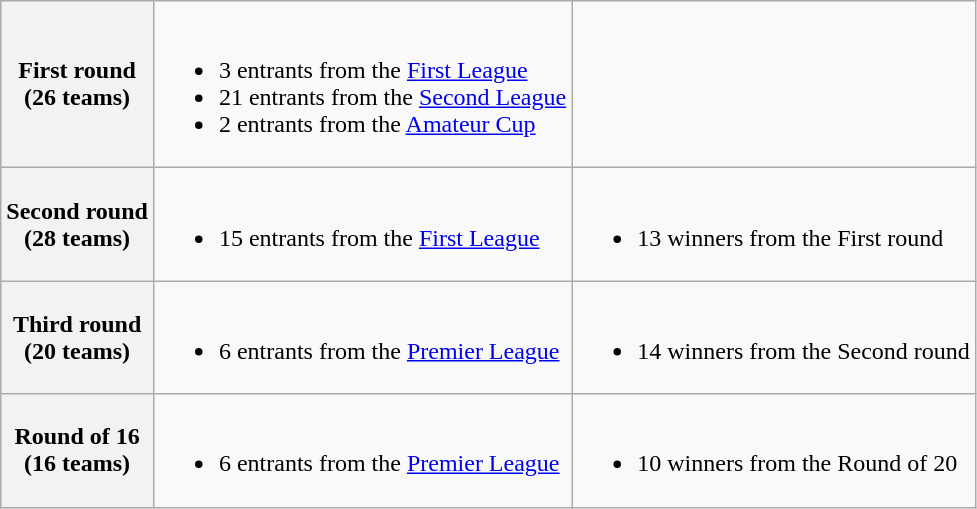<table class="wikitable">
<tr>
<th colspan=2>First round<br> (26 teams)</th>
<td><br><ul><li>3 entrants from the <a href='#'>First League</a></li><li>21 entrants from the <a href='#'>Second League</a></li><li>2 entrants from the <a href='#'>Amateur Cup</a></li></ul></td>
<td></td>
</tr>
<tr>
<th colspan=2>Second round<br> (28 teams)</th>
<td><br><ul><li>15 entrants from the <a href='#'>First League</a></li></ul></td>
<td><br><ul><li>13 winners from the First round</li></ul></td>
</tr>
<tr>
<th colspan=2>Third round<br> (20 teams)</th>
<td><br><ul><li>6 entrants from the <a href='#'>Premier League</a></li></ul></td>
<td><br><ul><li>14 winners from the Second round</li></ul></td>
</tr>
<tr>
<th colspan=2>Round of 16<br> (16 teams)</th>
<td><br><ul><li>6 entrants from the <a href='#'>Premier League</a></li></ul></td>
<td><br><ul><li>10 winners from the Round of 20</li></ul></td>
</tr>
</table>
